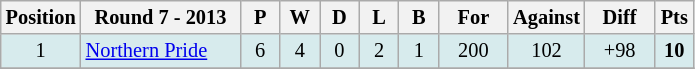<table class="wikitable" style="text-align:center; font-size:85%;">
<tr>
<th width=40 abbr="Position">Position</th>
<th width=100>Round 7 - 2013</th>
<th width=20 abbr="Played">P</th>
<th width=20 abbr="Won">W</th>
<th width=20 abbr="Drawn">D</th>
<th width=20 abbr="Lost">L</th>
<th width=20 abbr="Bye">B</th>
<th width=40 abbr="Points for">For</th>
<th width=40 abbr="Points against">Against</th>
<th width=40 abbr="Points difference">Diff</th>
<th width=20 abbr="Points">Pts</th>
</tr>
<tr style="background: #d7ebed;">
<td>1</td>
<td style="text-align:left;"> <a href='#'>Northern Pride</a></td>
<td>6</td>
<td>4</td>
<td>0</td>
<td>2</td>
<td>1</td>
<td>200</td>
<td>102</td>
<td>+98</td>
<td><strong>10</strong></td>
</tr>
<tr>
</tr>
</table>
